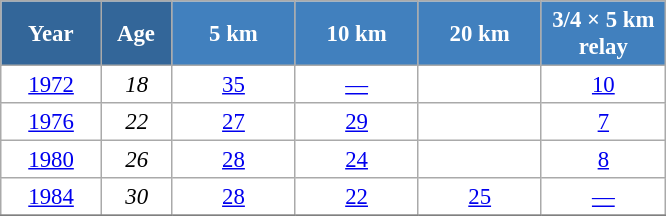<table class="wikitable" style="font-size:95%; text-align:center; border:grey solid 1px; border-collapse:collapse; background:#ffffff;">
<tr>
<th style="background-color:#369; color:white; width:60px;"> Year </th>
<th style="background-color:#369; color:white; width:40px;"> Age </th>
<th style="background-color:#4180be; color:white; width:75px;"> 5 km </th>
<th style="background-color:#4180be; color:white; width:75px;"> 10 km </th>
<th style="background-color:#4180be; color:white; width:75px;"> 20 km </th>
<th style="background-color:#4180be; color:white; width:75px;"> 3/4 × 5 km <br> relay </th>
</tr>
<tr>
<td><a href='#'>1972</a></td>
<td><em>18</em></td>
<td><a href='#'>35</a></td>
<td><a href='#'>—</a></td>
<td></td>
<td><a href='#'>10</a></td>
</tr>
<tr>
<td><a href='#'>1976</a></td>
<td><em>22</em></td>
<td><a href='#'>27</a></td>
<td><a href='#'>29</a></td>
<td></td>
<td><a href='#'>7</a></td>
</tr>
<tr>
<td><a href='#'>1980</a></td>
<td><em>26</em></td>
<td><a href='#'>28</a></td>
<td><a href='#'>24</a></td>
<td></td>
<td><a href='#'>8</a></td>
</tr>
<tr>
<td><a href='#'>1984</a></td>
<td><em>30</em></td>
<td><a href='#'>28</a></td>
<td><a href='#'>22</a></td>
<td><a href='#'>25</a></td>
<td><a href='#'>—</a></td>
</tr>
<tr>
</tr>
</table>
